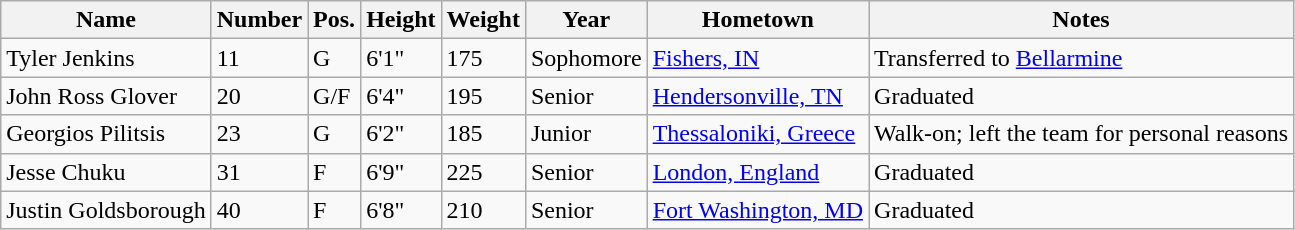<table class="wikitable sortable" border="1">
<tr>
<th>Name</th>
<th>Number</th>
<th>Pos.</th>
<th>Height</th>
<th>Weight</th>
<th>Year</th>
<th>Hometown</th>
<th class="unsortable">Notes</th>
</tr>
<tr>
<td>Tyler Jenkins</td>
<td>11</td>
<td>G</td>
<td>6'1"</td>
<td>175</td>
<td>Sophomore</td>
<td><a href='#'>Fishers, IN</a></td>
<td>Transferred to <a href='#'>Bellarmine</a></td>
</tr>
<tr>
<td>John Ross Glover</td>
<td>20</td>
<td>G/F</td>
<td>6'4"</td>
<td>195</td>
<td>Senior</td>
<td><a href='#'>Hendersonville, TN</a></td>
<td>Graduated</td>
</tr>
<tr>
<td>Georgios Pilitsis</td>
<td>23</td>
<td>G</td>
<td>6'2"</td>
<td>185</td>
<td>Junior</td>
<td><a href='#'>Thessaloniki, Greece</a></td>
<td>Walk-on; left the team for personal reasons</td>
</tr>
<tr>
<td>Jesse Chuku</td>
<td>31</td>
<td>F</td>
<td>6'9"</td>
<td>225</td>
<td>Senior</td>
<td><a href='#'>London, England</a></td>
<td>Graduated</td>
</tr>
<tr>
<td>Justin Goldsborough</td>
<td>40</td>
<td>F</td>
<td>6'8"</td>
<td>210</td>
<td>Senior</td>
<td><a href='#'>Fort Washington, MD</a></td>
<td>Graduated</td>
</tr>
</table>
